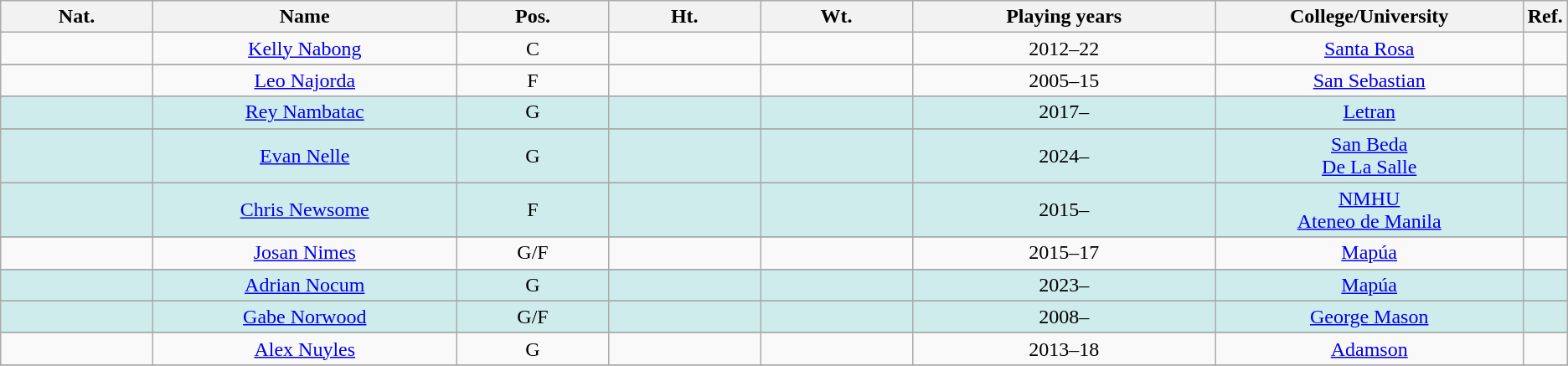<table class="wikitable" style="text-align:center;">
<tr>
<th scope="col" width="10%">Nat.</th>
<th scope="col" width="20%">Name</th>
<th scope="col" width="10%">Pos.</th>
<th scope="col" width="10%">Ht.</th>
<th scope="col" width="10%">Wt.</th>
<th scope="col" width="20%">Playing years</th>
<th scope="col" width="20%">College/University</th>
<th scope="col" width="5%">Ref.</th>
</tr>
<tr>
<td> </td>
<td><a href='#'>Kelly Nabong</a></td>
<td>C</td>
<td></td>
<td></td>
<td>2012–22</td>
<td><a href='#'>Santa Rosa</a></td>
<td></td>
</tr>
<tr>
</tr>
<tr>
<td></td>
<td><a href='#'>Leo Najorda</a></td>
<td>F</td>
<td></td>
<td></td>
<td>2005–15</td>
<td><a href='#'>San Sebastian</a></td>
<td></td>
</tr>
<tr>
</tr>
<tr align="center" bgcolor="#CFECEC" width="20">
<td></td>
<td><a href='#'>Rey Nambatac</a></td>
<td>G</td>
<td></td>
<td></td>
<td>2017–</td>
<td><a href='#'>Letran</a></td>
<td></td>
</tr>
<tr>
</tr>
<tr align="center" bgcolor="#CFECEC" width="20">
<td></td>
<td><a href='#'>Evan Nelle</a></td>
<td>G</td>
<td></td>
<td></td>
<td>2024–</td>
<td><a href='#'>San Beda</a><br><a href='#'>De La Salle</a></td>
<td></td>
</tr>
<tr>
</tr>
<tr align="center" bgcolor="#CFECEC" width="20">
<td> </td>
<td><a href='#'>Chris Newsome</a></td>
<td>F</td>
<td></td>
<td></td>
<td>2015–</td>
<td><a href='#'>NMHU</a><br><a href='#'>Ateneo de Manila</a></td>
<td></td>
</tr>
<tr>
</tr>
<tr>
<td></td>
<td><a href='#'>Josan Nimes</a></td>
<td>G/F</td>
<td></td>
<td></td>
<td>2015–17</td>
<td><a href='#'>Mapúa</a></td>
<td></td>
</tr>
<tr>
</tr>
<tr align="center" bgcolor="#CFECEC" width="20">
<td></td>
<td><a href='#'>Adrian Nocum</a></td>
<td>G</td>
<td></td>
<td></td>
<td>2023–</td>
<td><a href='#'>Mapúa</a></td>
<td></td>
</tr>
<tr>
</tr>
<tr align="center" bgcolor="#CFECEC" width="20">
<td> </td>
<td><a href='#'>Gabe Norwood</a></td>
<td>G/F</td>
<td></td>
<td></td>
<td>2008–</td>
<td><a href='#'>George Mason</a></td>
<td></td>
</tr>
<tr>
</tr>
<tr>
<td></td>
<td><a href='#'>Alex Nuyles</a></td>
<td>G</td>
<td></td>
<td></td>
<td>2013–18</td>
<td><a href='#'>Adamson</a></td>
<td></td>
</tr>
<tr>
</tr>
</table>
